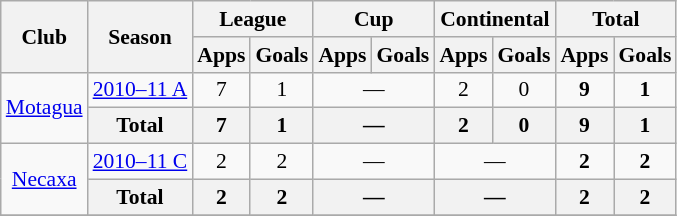<table class="wikitable" style="font-size:90%; text-align: center">
<tr>
<th rowspan=2>Club</th>
<th rowspan=2>Season</th>
<th colspan=2>League</th>
<th colspan=2>Cup</th>
<th colspan=2>Continental</th>
<th colspan=2>Total</th>
</tr>
<tr>
<th>Apps</th>
<th>Goals</th>
<th>Apps</th>
<th>Goals</th>
<th>Apps</th>
<th>Goals</th>
<th>Apps</th>
<th>Goals</th>
</tr>
<tr>
<td rowspan=2><a href='#'>Motagua</a></td>
<td><a href='#'>2010–11 A</a></td>
<td>7</td>
<td>1</td>
<td colspan="2">—</td>
<td>2</td>
<td>0</td>
<td><strong>9</strong></td>
<td><strong>1</strong></td>
</tr>
<tr>
<th>Total</th>
<th>7</th>
<th>1</th>
<th colspan="2">—</th>
<th>2</th>
<th>0</th>
<th>9</th>
<th>1</th>
</tr>
<tr>
<td rowspan=2><a href='#'>Necaxa</a></td>
<td><a href='#'>2010–11 C</a></td>
<td>2</td>
<td>2</td>
<td colspan="2">—</td>
<td colspan="2">—</td>
<td><strong>2</strong></td>
<td><strong>2</strong></td>
</tr>
<tr>
<th>Total</th>
<th>2</th>
<th>2</th>
<th colspan="2">—</th>
<th colspan="2">—</th>
<th>2</th>
<th>2</th>
</tr>
<tr>
</tr>
</table>
